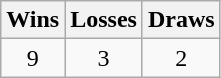<table class="wikitable">
<tr>
<th>Wins</th>
<th>Losses</th>
<th>Draws</th>
</tr>
<tr>
<td align=center>9</td>
<td align=center>3</td>
<td align=center>2</td>
</tr>
</table>
